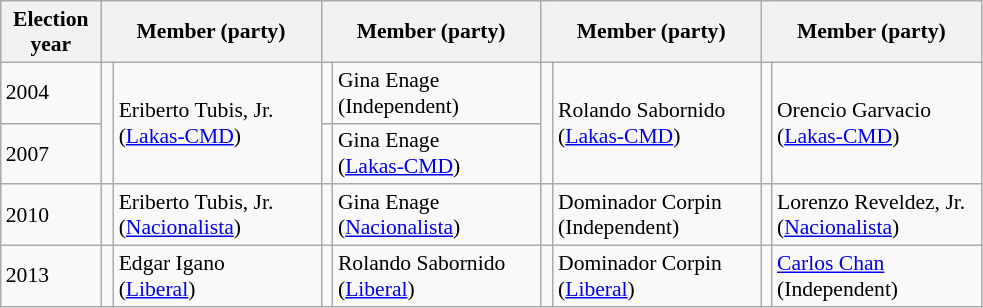<table class=wikitable style="font-size:90%">
<tr>
<th width=60px>Election<br>year</th>
<th colspan=2 width=140px>Member (party)</th>
<th colspan=2 width=140px>Member (party)</th>
<th colspan=2 width=140px>Member (party)</th>
<th colspan=2 width=140px>Member (party)</th>
</tr>
<tr>
<td>2004</td>
<td rowspan=2 bgcolor=></td>
<td rowspan=2>Eriberto Tubis, Jr.<br>(<a href='#'>Lakas-CMD</a>)</td>
<td bgcolor=></td>
<td>Gina Enage<br>(Independent)</td>
<td rowspan=2 bgcolor=></td>
<td rowspan=2>Rolando Sabornido<br>(<a href='#'>Lakas-CMD</a>)</td>
<td rowspan=2 bgcolor=></td>
<td rowspan=2>Orencio Garvacio<br>(<a href='#'>Lakas-CMD</a>)</td>
</tr>
<tr>
<td>2007</td>
<td bgcolor=></td>
<td>Gina Enage<br>(<a href='#'>Lakas-CMD</a>)</td>
</tr>
<tr>
<td>2010</td>
<td bgcolor=></td>
<td>Eriberto Tubis, Jr.<br>(<a href='#'>Nacionalista</a>)</td>
<td bgcolor=></td>
<td>Gina Enage<br>(<a href='#'>Nacionalista</a>)</td>
<td bgcolor=></td>
<td>Dominador Corpin<br>(Independent)</td>
<td bgcolor=></td>
<td>Lorenzo Reveldez, Jr.<br>(<a href='#'>Nacionalista</a>)</td>
</tr>
<tr>
<td>2013</td>
<td bgcolor=></td>
<td>Edgar Igano<br>(<a href='#'>Liberal</a>)</td>
<td bgcolor=></td>
<td>Rolando Sabornido<br>(<a href='#'>Liberal</a>)</td>
<td bgcolor=></td>
<td>Dominador Corpin<br>(<a href='#'>Liberal</a>)</td>
<td bgcolor=></td>
<td><a href='#'>Carlos Chan</a><br>(Independent)</td>
</tr>
</table>
